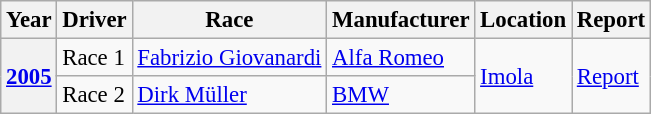<table class="wikitable" style="font-size: 95%;">
<tr>
<th>Year</th>
<th>Driver</th>
<th>Race</th>
<th>Manufacturer</th>
<th>Location</th>
<th>Report</th>
</tr>
<tr>
<th rowspan=2><a href='#'>2005</a></th>
<td>Race 1</td>
<td> <a href='#'>Fabrizio Giovanardi</a></td>
<td><a href='#'>Alfa Romeo</a></td>
<td rowspan=2><a href='#'>Imola</a></td>
<td rowspan=2><a href='#'>Report</a></td>
</tr>
<tr>
<td>Race 2</td>
<td> <a href='#'>Dirk Müller</a></td>
<td><a href='#'>BMW</a></td>
</tr>
</table>
